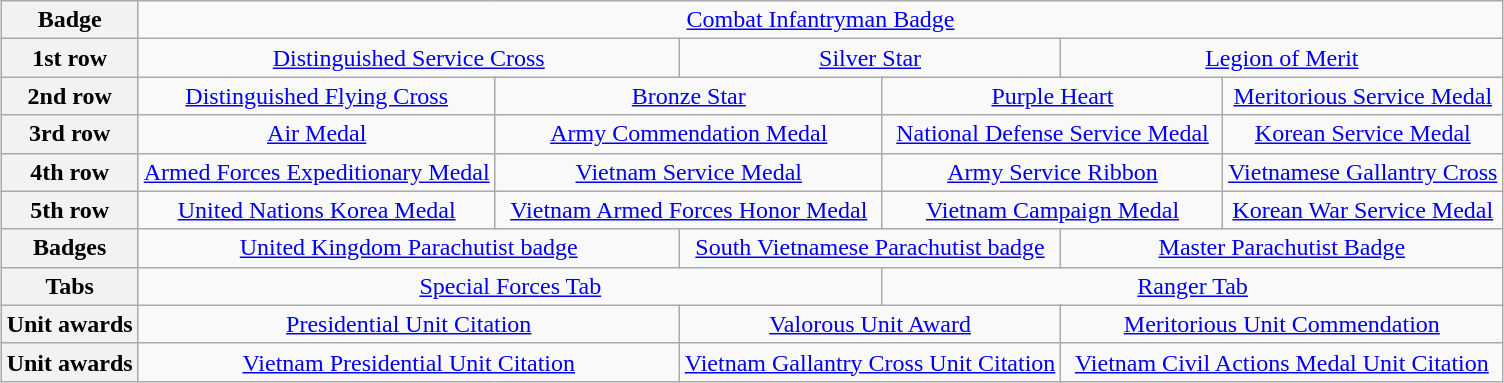<table class="wikitable" style="margin:1em auto; text-align:center;">
<tr>
<th>Badge</th>
<td colspan="12"><a href='#'>Combat Infantryman Badge</a> <br></td>
</tr>
<tr>
<th>1st row</th>
<td colspan="4"><a href='#'>Distinguished Service Cross</a></td>
<td colspan="4"><a href='#'>Silver Star</a> <br></td>
<td colspan="4"><a href='#'>Legion of Merit</a> <br></td>
</tr>
<tr>
<th>2nd row</th>
<td colspan="3"><a href='#'>Distinguished Flying Cross</a></td>
<td colspan="3"><a href='#'>Bronze Star</a> <br></td>
<td colspan="3"><a href='#'>Purple Heart</a></td>
<td colspan="3"><a href='#'>Meritorious Service Medal</a></td>
</tr>
<tr>
<th>3rd row</th>
<td colspan="3"><a href='#'>Air Medal</a> <br></td>
<td colspan="3"><a href='#'>Army Commendation Medal</a> <br></td>
<td colspan="3"><a href='#'>National Defense Service Medal</a> <br></td>
<td colspan="3"><a href='#'>Korean Service Medal</a> <br></td>
</tr>
<tr>
<th>4th row</th>
<td colspan="3"><a href='#'>Armed Forces Expeditionary Medal</a> <br></td>
<td colspan="3"><a href='#'>Vietnam Service Medal</a> <br></td>
<td colspan="3"><a href='#'>Army Service Ribbon</a></td>
<td colspan="3"><a href='#'>Vietnamese Gallantry Cross</a> <br></td>
</tr>
<tr>
<th>5th row</th>
<td colspan="3"><a href='#'>United Nations Korea Medal</a></td>
<td colspan="3"><a href='#'>Vietnam Armed Forces Honor Medal</a> <br></td>
<td colspan="3"><a href='#'>Vietnam Campaign Medal</a></td>
<td colspan="3"><a href='#'>Korean War Service Medal</a></td>
</tr>
<tr>
<th>Badges</th>
<td colspan="4"><a href='#'>United Kingdom Parachutist badge</a></td>
<td colspan="4"><a href='#'>South Vietnamese Parachutist badge</a></td>
<td colspan="4"><a href='#'>Master Parachutist Badge</a></td>
</tr>
<tr>
<th>Tabs</th>
<td colspan="6"><a href='#'>Special Forces Tab</a></td>
<td colspan="6"><a href='#'>Ranger Tab</a></td>
</tr>
<tr>
<th>Unit awards</th>
<td colspan="4"><a href='#'>Presidential Unit Citation</a> <br></td>
<td colspan="4"><a href='#'>Valorous Unit Award</a></td>
<td colspan="4"><a href='#'>Meritorious Unit Commendation</a></td>
</tr>
<tr>
<th>Unit awards</th>
<td colspan="4"><a href='#'>Vietnam Presidential Unit Citation</a></td>
<td colspan="4"><a href='#'>Vietnam Gallantry Cross Unit Citation</a></td>
<td colspan="4"><a href='#'>Vietnam Civil Actions Medal Unit Citation</a></td>
</tr>
</table>
